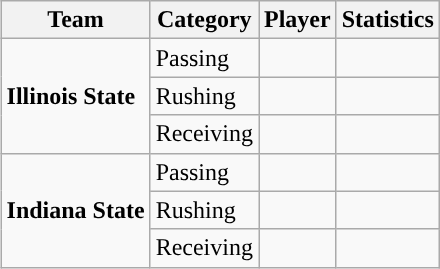<table class="wikitable" style="float: right;">
<tr>
<th>Team</th>
<th>Category</th>
<th>Player</th>
<th>Statistics</th>
</tr>
<tr>
<td rowspan=3><strong>Illinois State</strong></td>
<td>Passing</td>
<td></td>
<td></td>
</tr>
<tr>
<td>Rushing</td>
<td></td>
<td></td>
</tr>
<tr>
<td>Receiving</td>
<td></td>
<td></td>
</tr>
<tr>
<td rowspan=3><strong>Indiana State</strong></td>
<td>Passing</td>
<td></td>
<td></td>
</tr>
<tr>
<td>Rushing</td>
<td></td>
<td></td>
</tr>
<tr>
<td>Receiving</td>
<td></td>
<td></td>
</tr>
</table>
